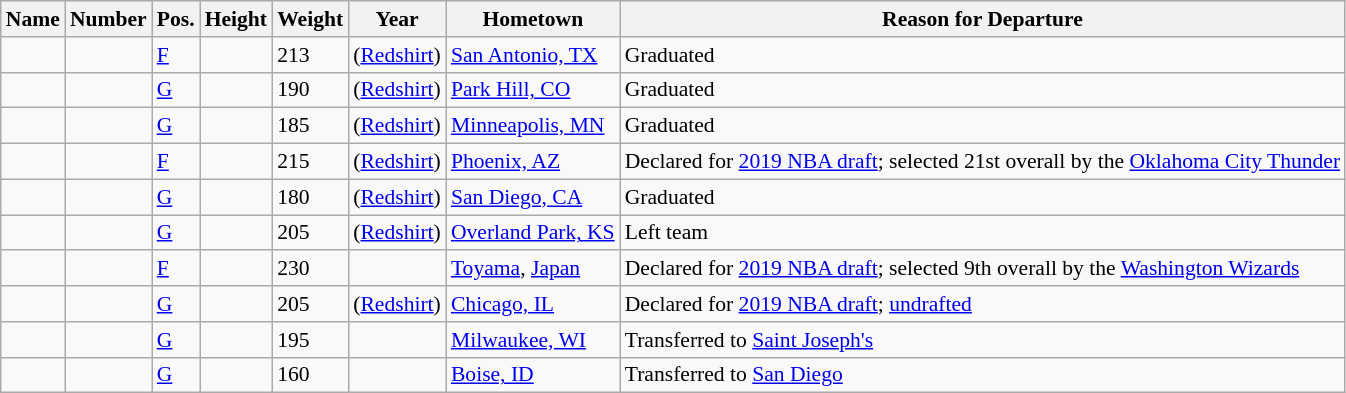<table class="wikitable sortable" style="font-size:90%;" border="1">
<tr>
<th>Name</th>
<th>Number</th>
<th>Pos.</th>
<th>Height</th>
<th>Weight</th>
<th>Year</th>
<th>Hometown</th>
<th ! class="unsortable">Reason for Departure</th>
</tr>
<tr>
<td></td>
<td></td>
<td><a href='#'>F</a></td>
<td></td>
<td>213</td>
<td> (<a href='#'>Redshirt</a>)</td>
<td><a href='#'>San Antonio, TX</a></td>
<td>Graduated</td>
</tr>
<tr>
<td></td>
<td></td>
<td><a href='#'>G</a></td>
<td></td>
<td>190</td>
<td> (<a href='#'>Redshirt</a>)</td>
<td><a href='#'>Park Hill, CO</a></td>
<td>Graduated</td>
</tr>
<tr>
<td></td>
<td></td>
<td><a href='#'>G</a></td>
<td></td>
<td>185</td>
<td> (<a href='#'>Redshirt</a>)</td>
<td><a href='#'>Minneapolis, MN</a></td>
<td>Graduated</td>
</tr>
<tr>
<td></td>
<td></td>
<td><a href='#'>F</a></td>
<td></td>
<td>215</td>
<td> (<a href='#'>Redshirt</a>)</td>
<td><a href='#'>Phoenix, AZ</a></td>
<td>Declared for <a href='#'>2019 NBA draft</a>; selected 21st overall by the <a href='#'>Oklahoma City Thunder</a></td>
</tr>
<tr>
<td></td>
<td></td>
<td><a href='#'>G</a></td>
<td></td>
<td>180</td>
<td> (<a href='#'>Redshirt</a>)</td>
<td><a href='#'>San Diego, CA</a></td>
<td>Graduated</td>
</tr>
<tr>
<td></td>
<td></td>
<td><a href='#'>G</a></td>
<td></td>
<td>205</td>
<td> (<a href='#'>Redshirt</a>)</td>
<td><a href='#'>Overland Park, KS</a></td>
<td>Left team</td>
</tr>
<tr>
<td></td>
<td></td>
<td><a href='#'>F</a></td>
<td></td>
<td>230</td>
<td></td>
<td><a href='#'>Toyama</a>, <a href='#'>Japan</a></td>
<td>Declared for <a href='#'>2019 NBA draft</a>; selected 9th overall by the <a href='#'>Washington Wizards</a></td>
</tr>
<tr>
<td></td>
<td></td>
<td><a href='#'>G</a></td>
<td></td>
<td>205</td>
<td> (<a href='#'>Redshirt</a>)</td>
<td><a href='#'>Chicago, IL</a></td>
<td>Declared for <a href='#'>2019 NBA draft</a>; <a href='#'>undrafted</a></td>
</tr>
<tr>
<td></td>
<td></td>
<td><a href='#'>G</a></td>
<td></td>
<td>195</td>
<td></td>
<td><a href='#'>Milwaukee, WI</a></td>
<td>Transferred to <a href='#'>Saint Joseph's</a></td>
</tr>
<tr>
<td></td>
<td></td>
<td><a href='#'>G</a></td>
<td></td>
<td>160</td>
<td></td>
<td><a href='#'>Boise, ID</a></td>
<td>Transferred to <a href='#'>San Diego</a></td>
</tr>
</table>
